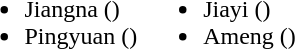<table>
<tr>
<td valign="top"><br><ul><li>Jiangna ()</li><li>Pingyuan ()</li></ul></td>
<td valign="top"><br><ul><li>Jiayi ()</li><li>Ameng ()</li></ul></td>
</tr>
</table>
